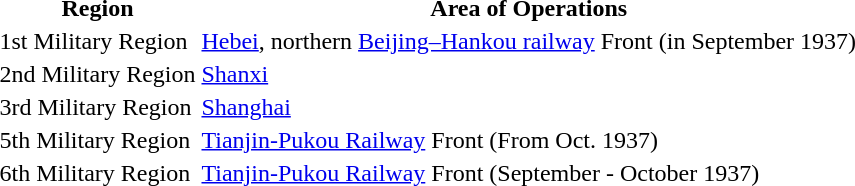<table>
<tr>
<th>Region</th>
<th>Area of Operations</th>
</tr>
<tr>
<td>1st Military Region</td>
<td><a href='#'>Hebei</a>, northern <a href='#'>Beijing–Hankou railway</a> Front (in September 1937)</td>
</tr>
<tr>
<td>2nd Military Region</td>
<td><a href='#'>Shanxi</a></td>
</tr>
<tr>
<td>3rd Military Region</td>
<td><a href='#'>Shanghai</a></td>
</tr>
<tr>
<td>5th Military Region</td>
<td><a href='#'>Tianjin-Pukou Railway</a> Front (From Oct. 1937)</td>
</tr>
<tr>
<td>6th Military Region</td>
<td><a href='#'>Tianjin-Pukou Railway</a> Front (September - October 1937)</td>
</tr>
</table>
